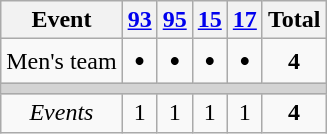<table class="wikitable" style="text-align:center">
<tr>
<th>Event</th>
<th><a href='#'>93</a></th>
<th><a href='#'>95</a></th>
<th><a href='#'>15</a></th>
<th><a href='#'>17</a></th>
<th>Total</th>
</tr>
<tr>
<td align=left>Men's team</td>
<td><big><strong>•</strong></big></td>
<td><big><strong>•</strong></big></td>
<td><big><strong>•</strong></big></td>
<td><big><strong>•</strong></big></td>
<td><strong>4</strong></td>
</tr>
<tr bgcolor=lightgray>
<td colspan=6></td>
</tr>
<tr>
<td><em>Events</em></td>
<td>1</td>
<td>1</td>
<td>1</td>
<td>1</td>
<td><strong>4</strong></td>
</tr>
</table>
